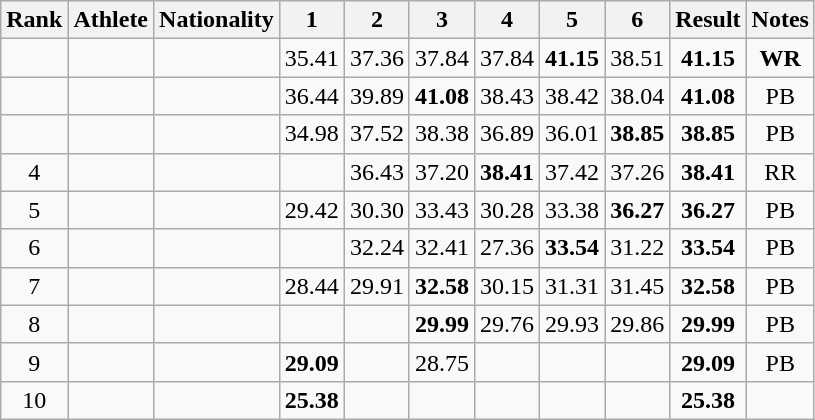<table class="wikitable sortable" style="text-align:center">
<tr>
<th>Rank</th>
<th>Athlete</th>
<th>Nationality</th>
<th width="25">1</th>
<th width="25">2</th>
<th width="25">3</th>
<th width="25">4</th>
<th width="25">5</th>
<th width="25">6</th>
<th>Result</th>
<th>Notes</th>
</tr>
<tr>
<td></td>
<td align=left></td>
<td align="left"></td>
<td>35.41</td>
<td>37.36</td>
<td>37.84</td>
<td>37.84</td>
<td><strong>41.15</strong></td>
<td>38.51</td>
<td><strong>41.15</strong></td>
<td><strong>WR</strong></td>
</tr>
<tr>
<td></td>
<td align=left></td>
<td align="left"></td>
<td>36.44</td>
<td>39.89</td>
<td><strong>41.08</strong></td>
<td>38.43</td>
<td>38.42</td>
<td>38.04</td>
<td><strong>41.08</strong></td>
<td>PB</td>
</tr>
<tr>
<td></td>
<td align=left></td>
<td align="left"></td>
<td>34.98</td>
<td>37.52</td>
<td>38.38</td>
<td>36.89</td>
<td>36.01</td>
<td><strong>38.85</strong></td>
<td><strong>38.85</strong></td>
<td>PB</td>
</tr>
<tr>
<td>4</td>
<td align=left></td>
<td align="left"></td>
<td></td>
<td>36.43</td>
<td>37.20</td>
<td><strong>38.41</strong></td>
<td>37.42</td>
<td>37.26</td>
<td><strong>38.41</strong></td>
<td>RR</td>
</tr>
<tr>
<td>5</td>
<td align=left></td>
<td align="left"></td>
<td>29.42</td>
<td>30.30</td>
<td>33.43</td>
<td>30.28</td>
<td>33.38</td>
<td><strong>36.27</strong></td>
<td><strong>36.27</strong></td>
<td>PB</td>
</tr>
<tr>
<td>6</td>
<td align=left></td>
<td align="left"></td>
<td></td>
<td>32.24</td>
<td>32.41</td>
<td>27.36</td>
<td><strong>33.54</strong></td>
<td>31.22</td>
<td><strong>33.54</strong></td>
<td>PB</td>
</tr>
<tr>
<td>7</td>
<td align=left></td>
<td align="left"></td>
<td>28.44</td>
<td>29.91</td>
<td><strong>32.58</strong></td>
<td>30.15</td>
<td>31.31</td>
<td>31.45</td>
<td><strong>32.58</strong></td>
<td>PB</td>
</tr>
<tr>
<td>8</td>
<td align=left></td>
<td align="left"></td>
<td></td>
<td></td>
<td><strong>29.99</strong></td>
<td>29.76</td>
<td>29.93</td>
<td>29.86</td>
<td><strong>29.99</strong></td>
<td>PB</td>
</tr>
<tr>
<td>9</td>
<td align=left></td>
<td align="left"></td>
<td><strong>29.09</strong></td>
<td></td>
<td>28.75</td>
<td></td>
<td></td>
<td></td>
<td><strong>29.09</strong></td>
<td>PB</td>
</tr>
<tr>
<td>10</td>
<td align=left></td>
<td align="left"></td>
<td><strong>25.38</strong></td>
<td></td>
<td></td>
<td></td>
<td></td>
<td></td>
<td><strong>25.38</strong></td>
<td></td>
</tr>
</table>
